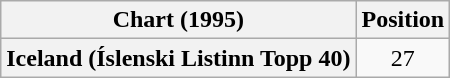<table class="wikitable plainrowheaders" style="text-align:center">
<tr>
<th scope="col">Chart (1995)</th>
<th scope="col">Position</th>
</tr>
<tr>
<th scope="row">Iceland (Íslenski Listinn Topp 40)</th>
<td>27</td>
</tr>
</table>
